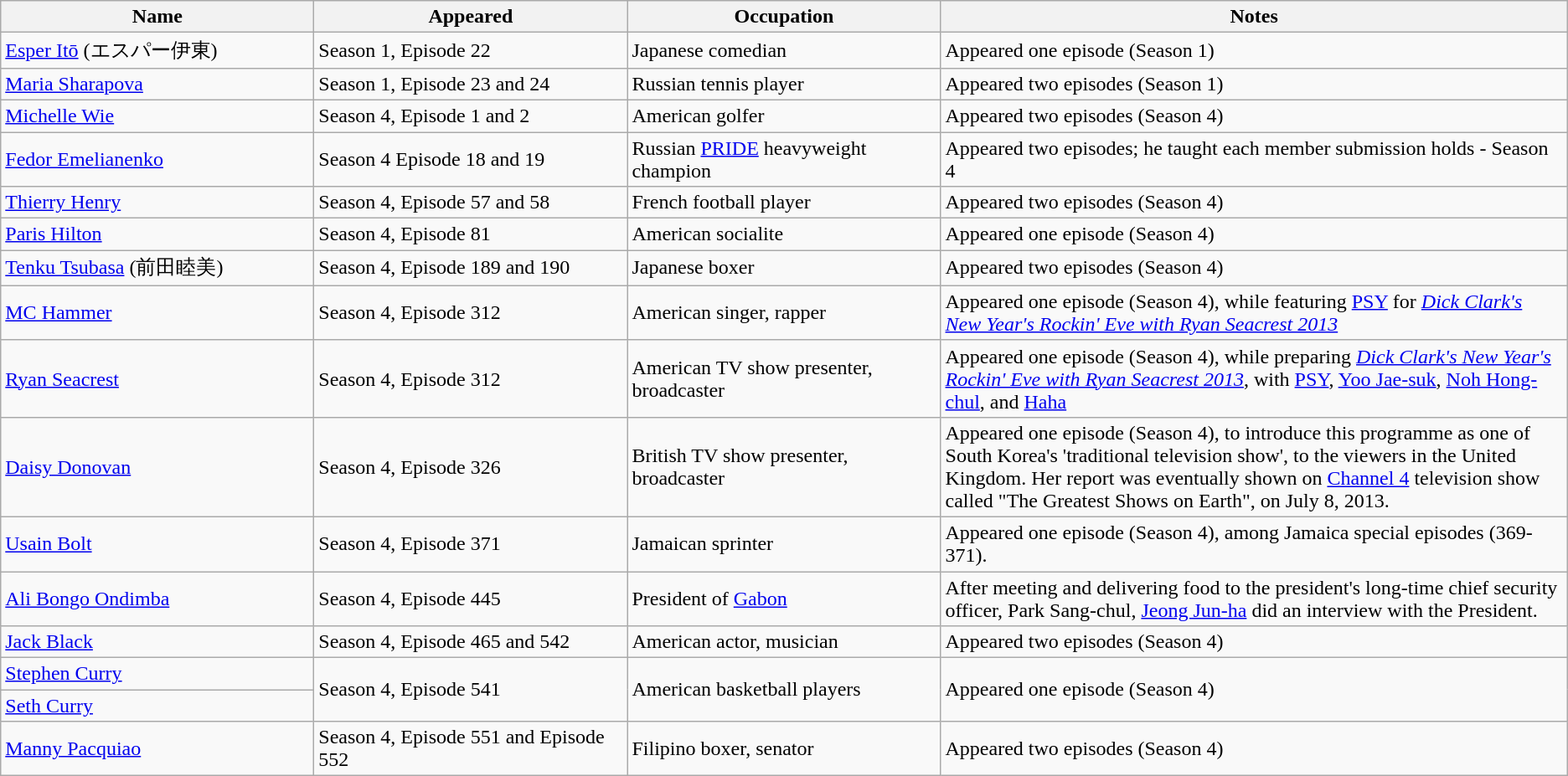<table class="wikitable">
<tr>
<th style="width:20%;">Name</th>
<th style="width:20%;">Appeared</th>
<th style="width:20%;">Occupation</th>
<th>Notes</th>
</tr>
<tr>
<td><a href='#'>Esper Itō</a> (エスパー伊東)</td>
<td>Season 1, Episode 22</td>
<td>Japanese comedian</td>
<td>Appeared one episode (Season 1)</td>
</tr>
<tr>
<td><a href='#'>Maria Sharapova</a></td>
<td>Season 1, Episode 23 and 24</td>
<td>Russian tennis player</td>
<td>Appeared two episodes (Season 1)</td>
</tr>
<tr>
<td><a href='#'>Michelle Wie</a></td>
<td>Season 4, Episode 1 and 2</td>
<td>American golfer</td>
<td>Appeared two episodes (Season 4)</td>
</tr>
<tr>
<td><a href='#'>Fedor Emelianenko</a></td>
<td>Season 4 Episode 18 and 19</td>
<td>Russian <a href='#'>PRIDE</a> heavyweight champion</td>
<td>Appeared two episodes; he taught each member submission holds - Season 4</td>
</tr>
<tr>
<td><a href='#'>Thierry Henry</a></td>
<td>Season 4, Episode 57 and 58</td>
<td>French football player</td>
<td>Appeared two episodes (Season 4)</td>
</tr>
<tr>
<td><a href='#'>Paris Hilton</a></td>
<td>Season 4, Episode 81</td>
<td>American socialite</td>
<td>Appeared one episode (Season 4)</td>
</tr>
<tr>
<td><a href='#'>Tenku Tsubasa</a> (前田睦美)</td>
<td>Season 4, Episode 189 and 190</td>
<td>Japanese boxer</td>
<td>Appeared two episodes (Season 4)</td>
</tr>
<tr>
<td><a href='#'>MC Hammer</a></td>
<td>Season 4, Episode 312</td>
<td>American singer, rapper</td>
<td>Appeared one episode (Season 4), while featuring <a href='#'>PSY</a> for <em><a href='#'>Dick Clark's New Year's Rockin' Eve with Ryan Seacrest 2013</a></em></td>
</tr>
<tr>
<td><a href='#'>Ryan Seacrest</a></td>
<td>Season 4, Episode 312</td>
<td>American TV show presenter, broadcaster</td>
<td>Appeared one episode (Season 4), while preparing <em><a href='#'>Dick Clark's New Year's Rockin' Eve with Ryan Seacrest 2013</a></em>, with <a href='#'>PSY</a>, <a href='#'>Yoo Jae-suk</a>, <a href='#'>Noh Hong-chul</a>, and <a href='#'>Haha</a></td>
</tr>
<tr>
<td><a href='#'>Daisy Donovan</a></td>
<td>Season 4, Episode 326</td>
<td>British TV show presenter, broadcaster</td>
<td>Appeared one episode (Season 4), to introduce this programme as one of South Korea's 'traditional television show', to the viewers in the United Kingdom. Her report was eventually shown on <a href='#'>Channel 4</a> television show called "The Greatest Shows on Earth", on July 8, 2013.</td>
</tr>
<tr>
<td><a href='#'>Usain Bolt</a></td>
<td>Season 4, Episode 371</td>
<td>Jamaican sprinter</td>
<td>Appeared one episode (Season 4), among Jamaica special episodes (369-371).</td>
</tr>
<tr>
<td><a href='#'>Ali Bongo Ondimba</a></td>
<td>Season 4, Episode 445</td>
<td>President of <a href='#'>Gabon</a></td>
<td>After meeting and delivering food to the president's long-time chief security officer, Park Sang-chul, <a href='#'>Jeong Jun-ha</a> did an interview with the President.</td>
</tr>
<tr>
<td><a href='#'>Jack Black</a></td>
<td>Season 4, Episode 465 and 542</td>
<td>American actor, musician</td>
<td>Appeared two episodes (Season 4)</td>
</tr>
<tr>
<td><a href='#'>Stephen Curry</a></td>
<td rowspan="2">Season 4, Episode 541</td>
<td rowspan="2">American basketball players</td>
<td rowspan="2">Appeared one episode (Season 4)</td>
</tr>
<tr>
<td><a href='#'>Seth Curry</a></td>
</tr>
<tr>
<td><a href='#'>Manny Pacquiao</a></td>
<td>Season 4, Episode 551 and Episode 552</td>
<td>Filipino boxer, senator</td>
<td>Appeared two episodes (Season 4)</td>
</tr>
</table>
